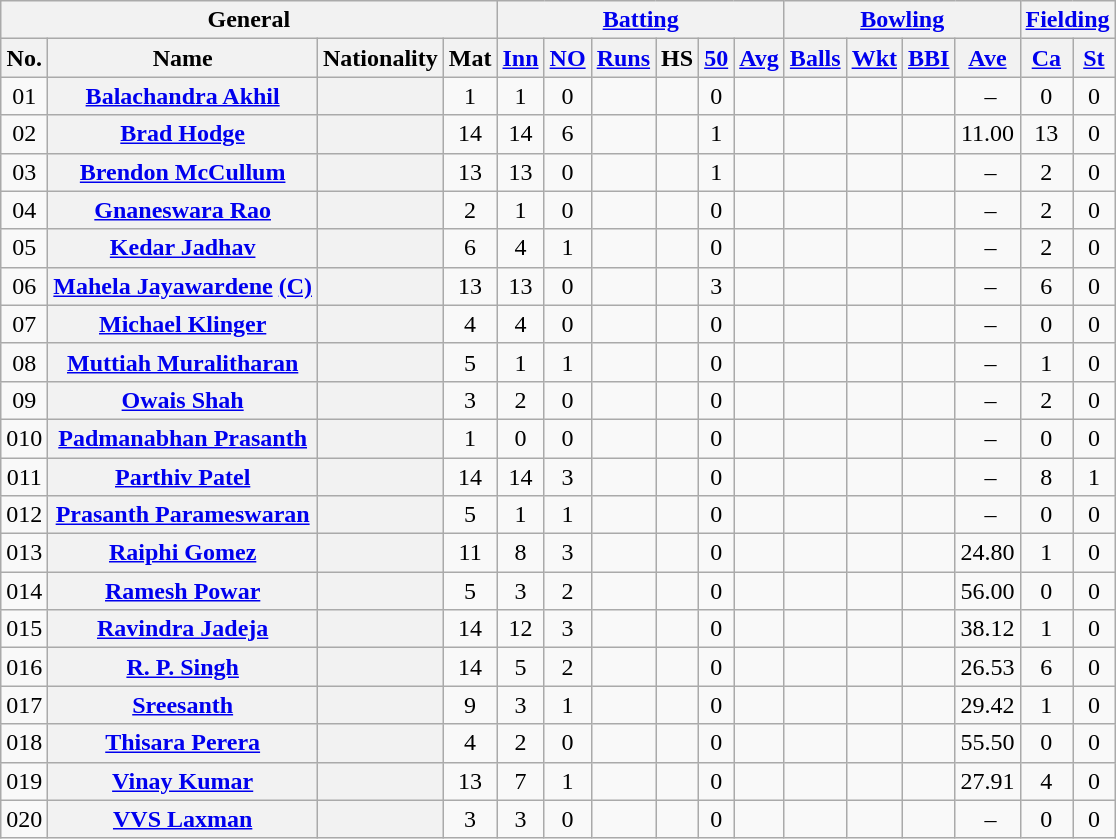<table class="wikitable plainrowheaders sortable">
<tr align="center">
<th scope="col" colspan=4 class="unsortable">General</th>
<th scope="col" colspan=6 class="unsortable"><a href='#'>Batting</a></th>
<th scope="col" colspan=4 class="unsortable"><a href='#'>Bowling</a></th>
<th scope="col" colspan=2 class="unsortable"><a href='#'>Fielding</a></th>
</tr>
<tr align="center">
<th>No.</th>
<th>Name</th>
<th>Nationality</th>
<th>Mat</th>
<th><a href='#'>Inn</a></th>
<th><a href='#'>NO</a></th>
<th><a href='#'>Runs</a></th>
<th>HS</th>
<th><a href='#'>50</a></th>
<th><a href='#'>Avg</a></th>
<th><a href='#'>Balls</a></th>
<th><a href='#'>Wkt</a></th>
<th><a href='#'>BBI</a></th>
<th><a href='#'>Ave</a></th>
<th><a href='#'>Ca</a></th>
<th><a href='#'>St</a></th>
</tr>
<tr align="center">
<td><span>0</span>1</td>
<th scope="row" align="left"><a href='#'>Balachandra Akhil</a></th>
<th></th>
<td>1</td>
<td>1</td>
<td>0</td>
<td></td>
<td></td>
<td>0</td>
<td></td>
<td></td>
<td></td>
<td></td>
<td> –</td>
<td>0</td>
<td>0</td>
</tr>
<tr align="center">
<td><span>0</span>2</td>
<th scope="row" align="left"><a href='#'>Brad Hodge</a></th>
<th></th>
<td>14</td>
<td>14</td>
<td>6</td>
<td></td>
<td></td>
<td>1</td>
<td></td>
<td></td>
<td></td>
<td></td>
<td>11.00</td>
<td>13</td>
<td>0</td>
</tr>
<tr align="center">
<td><span>0</span>3</td>
<th scope="row" align="left"><a href='#'>Brendon McCullum</a></th>
<th></th>
<td>13</td>
<td>13</td>
<td>0</td>
<td></td>
<td></td>
<td>1</td>
<td></td>
<td></td>
<td></td>
<td></td>
<td> –</td>
<td>2</td>
<td>0</td>
</tr>
<tr align="center">
<td><span>0</span>4</td>
<th scope="row" align="left"><a href='#'>Gnaneswara Rao</a></th>
<th></th>
<td>2</td>
<td>1</td>
<td>0</td>
<td></td>
<td></td>
<td>0</td>
<td></td>
<td></td>
<td></td>
<td></td>
<td> –</td>
<td>2</td>
<td>0</td>
</tr>
<tr align="center">
<td><span>0</span>5</td>
<th scope="row" align="left"><a href='#'>Kedar Jadhav</a></th>
<th></th>
<td>6</td>
<td>4</td>
<td>1</td>
<td></td>
<td></td>
<td>0</td>
<td></td>
<td></td>
<td></td>
<td></td>
<td> –</td>
<td>2</td>
<td>0</td>
</tr>
<tr align="center">
<td><span>0</span>6</td>
<th scope="row" align="left"><a href='#'>Mahela Jayawardene</a> <a href='#'>(C)</a></th>
<th></th>
<td>13</td>
<td>13</td>
<td>0</td>
<td></td>
<td></td>
<td>3</td>
<td></td>
<td></td>
<td></td>
<td></td>
<td> –</td>
<td>6</td>
<td>0</td>
</tr>
<tr align="center">
<td><span>0</span>7</td>
<th scope="row" align="left"><a href='#'>Michael Klinger</a></th>
<th></th>
<td>4</td>
<td>4</td>
<td>0</td>
<td></td>
<td></td>
<td>0</td>
<td></td>
<td></td>
<td></td>
<td></td>
<td> –</td>
<td>0</td>
<td>0</td>
</tr>
<tr align="center">
<td><span>0</span>8</td>
<th scope="row" align="left"><a href='#'>Muttiah Muralitharan</a></th>
<th></th>
<td>5</td>
<td>1</td>
<td>1</td>
<td></td>
<td></td>
<td>0</td>
<td></td>
<td></td>
<td></td>
<td></td>
<td> –</td>
<td>1</td>
<td>0</td>
</tr>
<tr align="center">
<td><span>0</span>9</td>
<th scope="row" align="left"><a href='#'>Owais Shah</a></th>
<th></th>
<td>3</td>
<td>2</td>
<td>0</td>
<td></td>
<td></td>
<td>0</td>
<td></td>
<td></td>
<td></td>
<td></td>
<td> –</td>
<td>2</td>
<td>0</td>
</tr>
<tr align="center">
<td><span>0</span>10</td>
<th scope="row" align="left"><a href='#'>Padmanabhan Prasanth</a></th>
<th></th>
<td>1</td>
<td>0</td>
<td>0</td>
<td></td>
<td></td>
<td>0</td>
<td></td>
<td></td>
<td></td>
<td></td>
<td> –</td>
<td>0</td>
<td>0</td>
</tr>
<tr align="center">
<td><span>0</span>11</td>
<th scope="row" align="left"><a href='#'>Parthiv Patel</a></th>
<th></th>
<td>14</td>
<td>14</td>
<td>3</td>
<td></td>
<td></td>
<td>0</td>
<td></td>
<td></td>
<td></td>
<td></td>
<td> –</td>
<td>8</td>
<td>1</td>
</tr>
<tr align="center">
<td><span>0</span>12</td>
<th scope="row" align="left"><a href='#'>Prasanth Parameswaran</a></th>
<th></th>
<td>5</td>
<td>1</td>
<td>1</td>
<td></td>
<td></td>
<td>0</td>
<td></td>
<td></td>
<td></td>
<td></td>
<td> –</td>
<td>0</td>
<td>0</td>
</tr>
<tr align="center">
<td><span>0</span>13</td>
<th scope="row" align="left"><a href='#'>Raiphi Gomez</a></th>
<th></th>
<td>11</td>
<td>8</td>
<td>3</td>
<td></td>
<td></td>
<td>0</td>
<td></td>
<td></td>
<td></td>
<td></td>
<td>24.80</td>
<td>1</td>
<td>0</td>
</tr>
<tr align="center">
<td><span>0</span>14</td>
<th scope="row" align="left"><a href='#'>Ramesh Powar</a></th>
<th></th>
<td>5</td>
<td>3</td>
<td>2</td>
<td></td>
<td></td>
<td>0</td>
<td></td>
<td></td>
<td></td>
<td></td>
<td>56.00</td>
<td>0</td>
<td>0</td>
</tr>
<tr align="center">
<td><span>0</span>15</td>
<th scope="row" align="left"><a href='#'>Ravindra Jadeja</a></th>
<th></th>
<td>14</td>
<td>12</td>
<td>3</td>
<td></td>
<td></td>
<td>0</td>
<td></td>
<td></td>
<td></td>
<td></td>
<td>38.12</td>
<td>1</td>
<td>0</td>
</tr>
<tr align="center">
<td><span>0</span>16</td>
<th scope="row" align="left"><a href='#'>R. P. Singh</a></th>
<th></th>
<td>14</td>
<td>5</td>
<td>2</td>
<td></td>
<td></td>
<td>0</td>
<td></td>
<td></td>
<td></td>
<td></td>
<td>26.53</td>
<td>6</td>
<td>0</td>
</tr>
<tr align="center">
<td><span>0</span>17</td>
<th scope="row" align="left"><a href='#'>Sreesanth</a></th>
<th></th>
<td>9</td>
<td>3</td>
<td>1</td>
<td></td>
<td></td>
<td>0</td>
<td></td>
<td></td>
<td></td>
<td></td>
<td>29.42</td>
<td>1</td>
<td>0</td>
</tr>
<tr align="center">
<td><span>0</span>18</td>
<th scope="row" align="left"><a href='#'>Thisara Perera</a></th>
<th></th>
<td>4</td>
<td>2</td>
<td>0</td>
<td></td>
<td></td>
<td>0</td>
<td></td>
<td></td>
<td></td>
<td></td>
<td>55.50</td>
<td>0</td>
<td>0</td>
</tr>
<tr align="center">
<td><span>0</span>19</td>
<th scope="row" align="left"><a href='#'>Vinay Kumar</a></th>
<th></th>
<td>13</td>
<td>7</td>
<td>1</td>
<td></td>
<td></td>
<td>0</td>
<td></td>
<td></td>
<td></td>
<td></td>
<td>27.91</td>
<td>4</td>
<td>0</td>
</tr>
<tr align="center">
<td><span>0</span>20</td>
<th scope="row" align="left"><a href='#'>VVS Laxman</a></th>
<th></th>
<td>3</td>
<td>3</td>
<td>0</td>
<td></td>
<td></td>
<td>0</td>
<td></td>
<td></td>
<td></td>
<td></td>
<td> –</td>
<td>0</td>
<td>0</td>
</tr>
</table>
